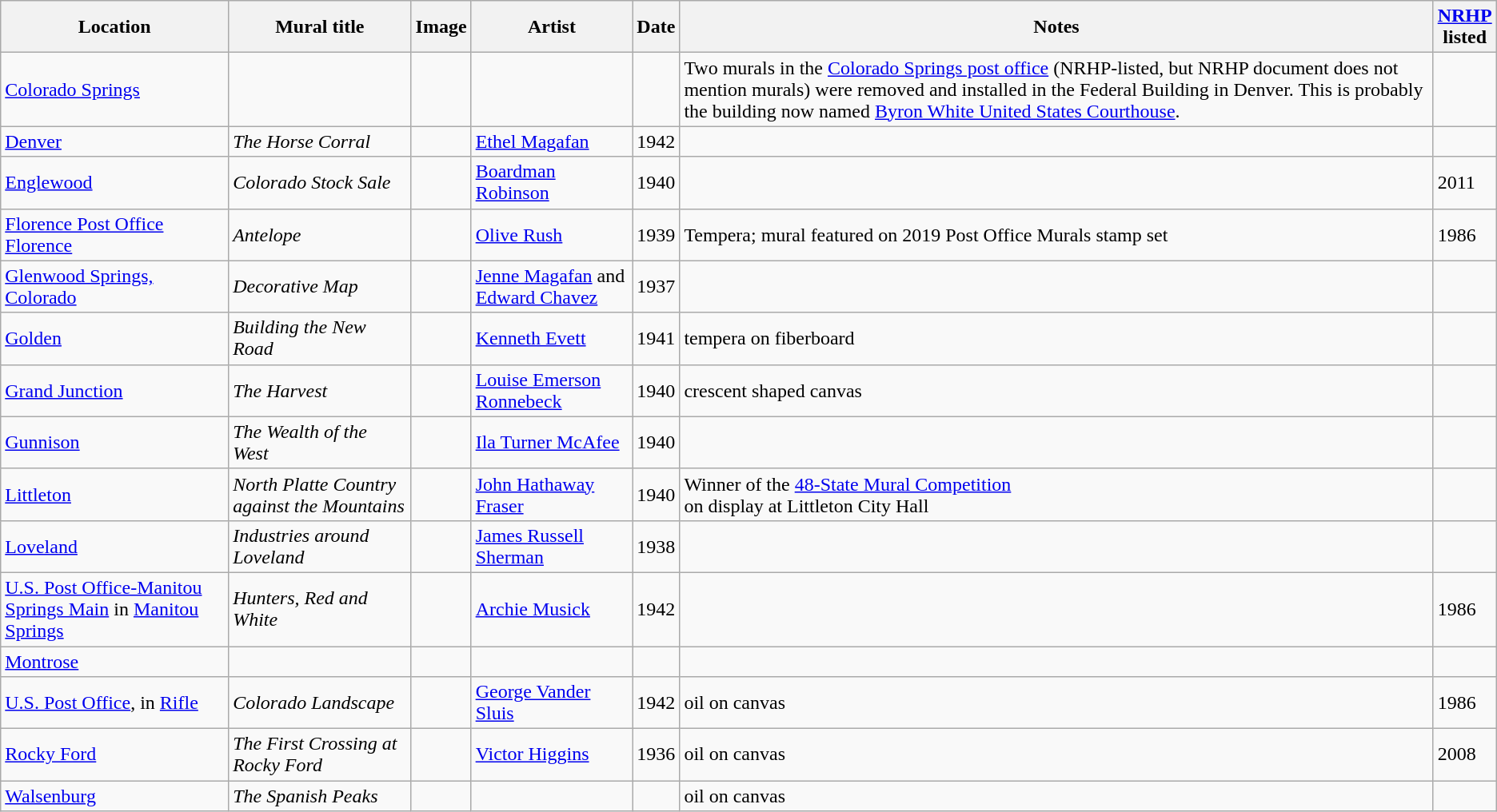<table class="wikitable sortable">
<tr>
<th>Location</th>
<th>Mural title</th>
<th>Image</th>
<th>Artist</th>
<th>Date</th>
<th>Notes</th>
<th><a href='#'>NRHP</a><br>listed</th>
</tr>
<tr>
<td><a href='#'>Colorado Springs</a></td>
<td></td>
<td></td>
<td></td>
<td></td>
<td>Two murals in the <a href='#'>Colorado Springs post office</a> (NRHP-listed, but NRHP document does not mention murals) were removed and installed in the Federal Building in Denver.  This is probably the building now named <a href='#'>Byron White United States Courthouse</a>.</td>
<td></td>
</tr>
<tr>
<td><a href='#'>Denver</a></td>
<td><em>The Horse Corral</em></td>
<td></td>
<td><a href='#'>Ethel Magafan</a></td>
<td>1942</td>
<td></td>
<td></td>
</tr>
<tr>
<td><a href='#'>Englewood</a></td>
<td><em>Colorado Stock Sale</em></td>
<td></td>
<td><a href='#'>Boardman Robinson</a></td>
<td>1940</td>
<td></td>
<td>2011</td>
</tr>
<tr>
<td><a href='#'>Florence Post Office</a><br><a href='#'>Florence</a></td>
<td><em>Antelope</em></td>
<td></td>
<td><a href='#'>Olive Rush</a></td>
<td>1939</td>
<td>Tempera; mural featured on 2019 Post Office Murals stamp set</td>
<td>1986</td>
</tr>
<tr>
<td><a href='#'>Glenwood Springs, Colorado</a></td>
<td><em>Decorative Map</em></td>
<td></td>
<td><a href='#'>Jenne Magafan</a> and <a href='#'>Edward Chavez</a></td>
<td>1937</td>
<td></td>
<td></td>
</tr>
<tr>
<td><a href='#'>Golden</a></td>
<td><em>Building the New Road</em></td>
<td></td>
<td><a href='#'>Kenneth Evett</a></td>
<td>1941</td>
<td>tempera on fiberboard</td>
<td></td>
</tr>
<tr>
<td><a href='#'>Grand Junction</a></td>
<td><em>The Harvest</em></td>
<td></td>
<td><a href='#'>Louise Emerson Ronnebeck</a></td>
<td>1940</td>
<td>crescent shaped canvas</td>
<td></td>
</tr>
<tr>
<td><a href='#'>Gunnison</a></td>
<td><em>The Wealth of the West</em></td>
<td></td>
<td><a href='#'>Ila Turner McAfee</a></td>
<td>1940</td>
<td></td>
<td></td>
</tr>
<tr>
<td><a href='#'>Littleton</a></td>
<td><em>North Platte Country against the Mountains</em></td>
<td></td>
<td><a href='#'>John Hathaway Fraser</a></td>
<td>1940</td>
<td>Winner of the <a href='#'>48-State Mural Competition</a><br>on display at Littleton City Hall</td>
<td></td>
</tr>
<tr>
<td><a href='#'>Loveland</a></td>
<td><em>Industries around Loveland</em></td>
<td></td>
<td><a href='#'>James Russell Sherman</a></td>
<td>1938</td>
<td></td>
<td></td>
</tr>
<tr>
<td><a href='#'>U.S. Post Office-Manitou Springs Main</a> in <a href='#'>Manitou Springs</a></td>
<td><em>Hunters, Red and White</em></td>
<td></td>
<td><a href='#'>Archie Musick</a></td>
<td>1942</td>
<td></td>
<td>1986</td>
</tr>
<tr>
<td><a href='#'>Montrose</a></td>
<td></td>
<td></td>
<td></td>
<td></td>
<td></td>
<td></td>
</tr>
<tr>
<td><a href='#'>U.S. Post Office</a>, in <a href='#'>Rifle</a></td>
<td><em>Colorado Landscape</em></td>
<td></td>
<td><a href='#'>George Vander Sluis</a></td>
<td>1942</td>
<td>oil on canvas</td>
<td>1986</td>
</tr>
<tr>
<td><a href='#'>Rocky Ford</a></td>
<td><em>The First Crossing at Rocky Ford</em></td>
<td></td>
<td><a href='#'>Victor Higgins</a></td>
<td>1936</td>
<td>oil on canvas</td>
<td>2008</td>
</tr>
<tr>
<td><a href='#'>Walsenburg</a></td>
<td><em>The Spanish Peaks</em></td>
<td></td>
<td></td>
<td></td>
<td>oil on canvas</td>
<td></td>
</tr>
</table>
